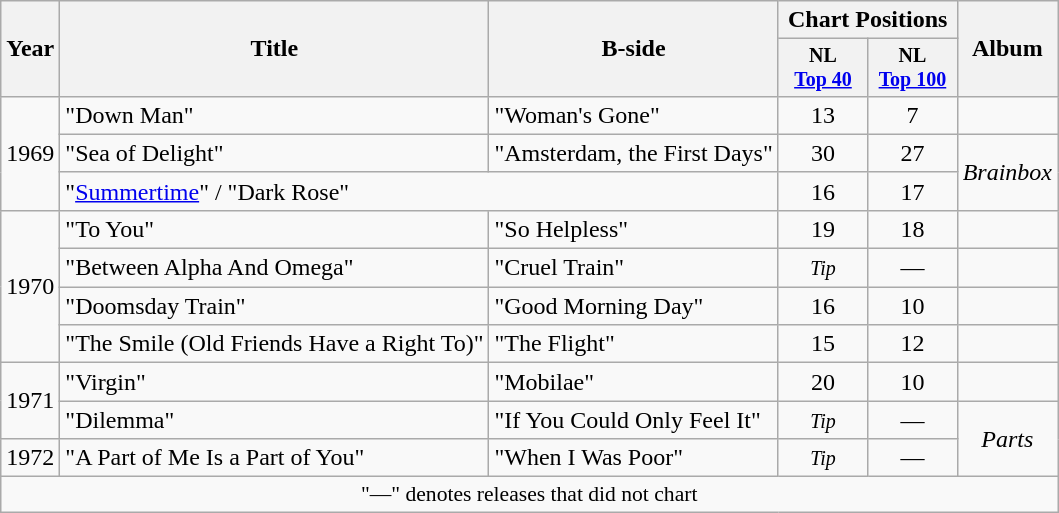<table class="wikitable">
<tr>
<th rowspan="2">Year</th>
<th rowspan="2">Title</th>
<th rowspan="2">B-side</th>
<th colspan="2">Chart Positions</th>
<th rowspan="2">Album</th>
</tr>
<tr style="font-size:smaller;">
<th style="width:4em;">NL<br><a href='#'>Top 40</a><br></th>
<th style="width:4em;">NL<br><a href='#'>Top 100</a><br></th>
</tr>
<tr>
<td rowspan="3">1969</td>
<td>"Down Man"</td>
<td>"Woman's Gone"</td>
<td align="center">13</td>
<td align="center">7</td>
<td></td>
</tr>
<tr>
<td>"Sea of Delight"</td>
<td>"Amsterdam, the First Days"</td>
<td align="center">30</td>
<td align="center">27</td>
<td rowspan="2" align="center"><em>Brainbox</em></td>
</tr>
<tr>
<td colspan="2">"<a href='#'>Summertime</a>" / "Dark Rose"</td>
<td align="center">16</td>
<td align="center">17</td>
</tr>
<tr>
<td rowspan="4">1970</td>
<td>"To You"</td>
<td>"So Helpless"</td>
<td align="center">19</td>
<td align="center">18</td>
<td align="center"></td>
</tr>
<tr>
<td>"Between Alpha And Omega"</td>
<td>"Cruel Train"</td>
<td align="center"><small><em>Tip</em></small></td>
<td align="center">—</td>
<td></td>
</tr>
<tr>
<td>"Doomsday Train"</td>
<td>"Good Morning Day"</td>
<td align="center">16</td>
<td align="center">10</td>
<td></td>
</tr>
<tr>
<td>"The Smile (Old Friends Have a Right To)"</td>
<td>"The Flight"</td>
<td align="center">15</td>
<td align="center">12</td>
<td></td>
</tr>
<tr>
<td rowspan="2">1971</td>
<td>"Virgin"</td>
<td>"Mobilae"</td>
<td align="center">20</td>
<td align="center">10</td>
<td></td>
</tr>
<tr>
<td>"Dilemma"</td>
<td>"If You Could Only Feel It"</td>
<td align="center"><small><em>Tip</em></small></td>
<td align="center">—</td>
<td rowspan="2" align="center"><em>Parts</em></td>
</tr>
<tr>
<td>1972</td>
<td>"A Part of Me Is a Part of You"</td>
<td>"When I Was Poor"</td>
<td align="center"><small><em>Tip</em></small></td>
<td align="center">—</td>
</tr>
<tr>
<td colspan="7" style="font-size:90%;" align="center">"—" denotes releases that did not chart</td>
</tr>
</table>
